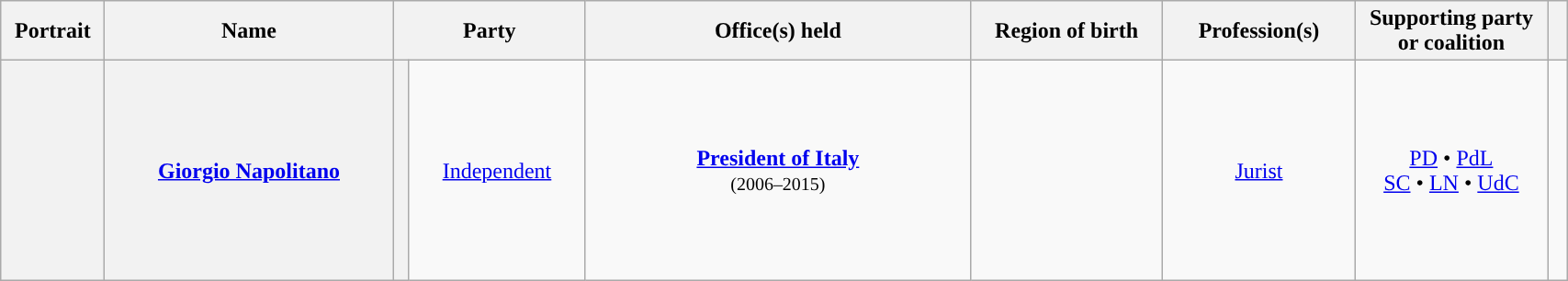<table class="wikitable" style="text-align:center; style=" width="90%">
<tr>
<th width="5%">Portrait</th>
<th width="15%">Name</th>
<th colspan="2" width=10%>Party</th>
<th width="20%">Office(s) held</th>
<th width="10%">Region of birth</th>
<th width="10%">Profession(s)</th>
<th width="10%">Supporting party or coalition</th>
<th width="1%"></th>
</tr>
<tr style="height:10em;">
<th></th>
<th style="font-weight:normal"><strong><a href='#'>Giorgio Napolitano</a></strong><br></th>
<th style="background-color:"></th>
<td><a href='#'>Independent</a></td>
<td><strong><a href='#'>President of Italy</a></strong><br><small>(2006–2015)</small><br></td>
<td></td>
<td><a href='#'>Jurist</a></td>
<td><a href='#'>PD</a> • <a href='#'>PdL</a> <br> <a href='#'>SC</a> • <a href='#'>LN</a> • <a href='#'>UdC</a></td>
<td></td>
</tr>
</table>
